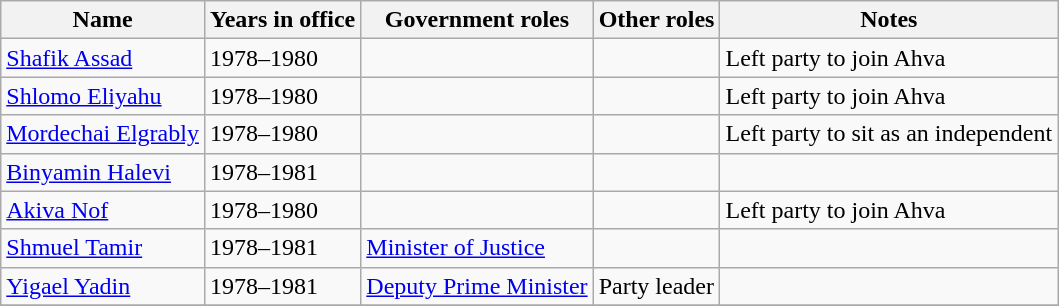<table class=wikitable style=text-align:left>
<tr>
<th>Name</th>
<th>Years in office</th>
<th>Government roles</th>
<th>Other roles</th>
<th>Notes</th>
</tr>
<tr>
<td><a href='#'>Shafik Assad</a></td>
<td>1978–1980</td>
<td></td>
<td></td>
<td>Left party to join Ahva</td>
</tr>
<tr>
<td><a href='#'>Shlomo Eliyahu</a></td>
<td>1978–1980</td>
<td></td>
<td></td>
<td>Left party to join Ahva</td>
</tr>
<tr>
<td><a href='#'>Mordechai Elgrably</a></td>
<td>1978–1980</td>
<td></td>
<td></td>
<td>Left party to sit as an independent</td>
</tr>
<tr>
<td><a href='#'>Binyamin Halevi</a></td>
<td>1978–1981</td>
<td></td>
<td></td>
<td></td>
</tr>
<tr>
<td><a href='#'>Akiva Nof</a></td>
<td>1978–1980</td>
<td></td>
<td></td>
<td>Left party to join Ahva</td>
</tr>
<tr>
<td><a href='#'>Shmuel Tamir</a></td>
<td>1978–1981</td>
<td><a href='#'>Minister of Justice</a></td>
<td></td>
<td></td>
</tr>
<tr>
<td><a href='#'>Yigael Yadin</a></td>
<td>1978–1981</td>
<td><a href='#'>Deputy Prime Minister</a></td>
<td>Party leader</td>
<td></td>
</tr>
<tr>
</tr>
</table>
